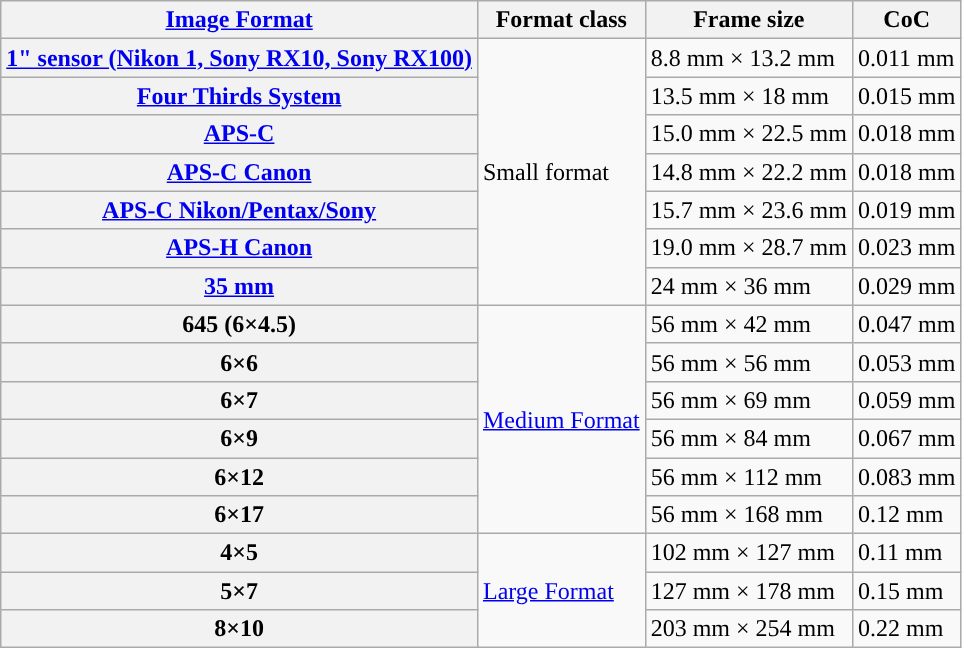<table class="wikitable sortable plainrowheaders">
<tr>
<th scope="col"><a href='#'>Image Format</a></th>
<th scope="col">Format class</th>
<th scope="col">Frame size</th>
<th scope="col">CoC</th>
</tr>
<tr>
<th scope="row"><a href='#'>1" sensor (Nikon 1, Sony RX10, Sony RX100)</a></th>
<td rowspan=7>Small format</td>
<td>8.8 mm × 13.2 mm</td>
<td>0.011 mm</td>
</tr>
<tr>
<th scope="row"><a href='#'>Four Thirds System</a></th>
<td>13.5 mm × 18 mm</td>
<td>0.015 mm</td>
</tr>
<tr>
<th scope="row"><a href='#'>APS-C</a></th>
<td>15.0 mm × 22.5 mm</td>
<td>0.018 mm</td>
</tr>
<tr>
<th scope="row"><a href='#'>APS-C Canon</a></th>
<td>14.8 mm × 22.2 mm</td>
<td>0.018 mm</td>
</tr>
<tr>
<th scope="row"><a href='#'>APS-C Nikon/Pentax/Sony</a></th>
<td>15.7 mm × 23.6 mm</td>
<td>0.019 mm</td>
</tr>
<tr>
<th scope="row"><a href='#'>APS-H Canon</a></th>
<td>19.0 mm × 28.7 mm</td>
<td>0.023 mm</td>
</tr>
<tr>
<th scope="row"><a href='#'>35 mm</a></th>
<td>24 mm × 36 mm</td>
<td>0.029 mm</td>
</tr>
<tr>
<th scope="row">645 (6×4.5)</th>
<td rowspan=6><a href='#'>Medium Format</a></td>
<td>56 mm × 42 mm</td>
<td>0.047 mm</td>
</tr>
<tr>
<th scope="row">6×6</th>
<td>56 mm × 56 mm</td>
<td>0.053 mm</td>
</tr>
<tr>
<th scope="row">6×7</th>
<td>56 mm × 69 mm</td>
<td>0.059 mm</td>
</tr>
<tr>
<th scope="row">6×9</th>
<td>56 mm × 84 mm</td>
<td>0.067 mm</td>
</tr>
<tr>
<th scope="row">6×12</th>
<td>56 mm × 112 mm</td>
<td>0.083 mm</td>
</tr>
<tr>
<th scope="row">6×17</th>
<td>56 mm × 168 mm</td>
<td>0.12 mm</td>
</tr>
<tr>
<th scope="row">4×5</th>
<td rowspan=3><a href='#'>Large Format</a></td>
<td>102 mm × 127 mm</td>
<td>0.11 mm</td>
</tr>
<tr>
<th scope="row">5×7</th>
<td>127 mm × 178 mm</td>
<td>0.15 mm</td>
</tr>
<tr>
<th scope="row">8×10</th>
<td>203 mm × 254 mm</td>
<td>0.22 mm</td>
</tr>
</table>
